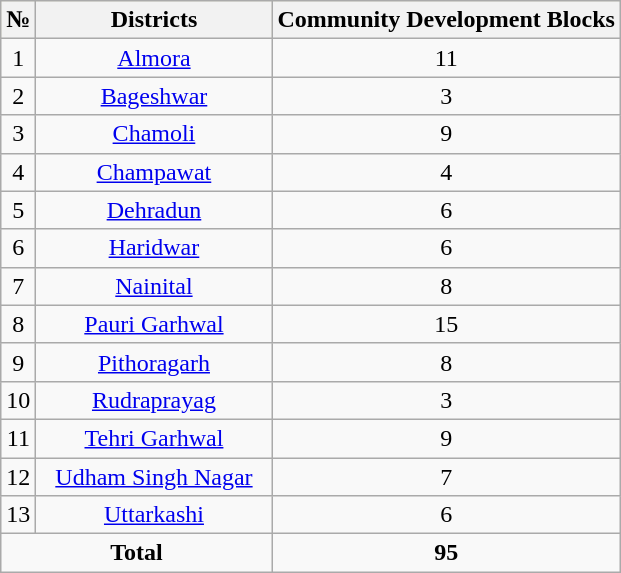<table class="wikitable sortable" style="text-align:center">
<tr style="background:#ffffdd; color:#000;">
<th>№</th>
<th align=Centre width=150px>Districts</th>
<th>Community Development Blocks</th>
</tr>
<tr valign=top>
<td>1</td>
<td><a href='#'>Almora</a></td>
<td>11</td>
</tr>
<tr valign=top>
<td>2</td>
<td><a href='#'>Bageshwar</a></td>
<td>3</td>
</tr>
<tr valign=top>
<td>3</td>
<td><a href='#'>Chamoli</a></td>
<td>9</td>
</tr>
<tr valign=top>
<td>4</td>
<td><a href='#'>Champawat</a></td>
<td>4</td>
</tr>
<tr valign=top>
<td>5</td>
<td><a href='#'>Dehradun</a></td>
<td>6</td>
</tr>
<tr valign=top>
<td>6</td>
<td><a href='#'>Haridwar</a></td>
<td>6</td>
</tr>
<tr valign=top>
<td>7</td>
<td><a href='#'>Nainital</a></td>
<td>8</td>
</tr>
<tr valign=top>
<td>8</td>
<td><a href='#'>Pauri Garhwal</a></td>
<td>15</td>
</tr>
<tr valign=top>
<td>9</td>
<td><a href='#'>Pithoragarh</a></td>
<td>8</td>
</tr>
<tr valign=top>
<td>10</td>
<td><a href='#'>Rudraprayag</a></td>
<td>3</td>
</tr>
<tr valign=top>
<td>11</td>
<td><a href='#'>Tehri Garhwal</a></td>
<td>9</td>
</tr>
<tr valign=top>
<td>12</td>
<td><a href='#'>Udham Singh Nagar</a></td>
<td>7</td>
</tr>
<tr valign=top>
<td>13</td>
<td><a href='#'>Uttarkashi</a></td>
<td>6</td>
</tr>
<tr>
<td colspan="2"><strong>Total</strong></td>
<td><strong>95</strong></td>
</tr>
</table>
